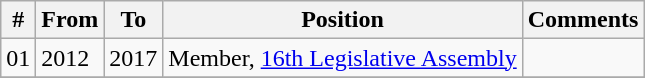<table class="wikitable sortable">
<tr>
<th>#</th>
<th>From</th>
<th>To</th>
<th>Position</th>
<th>Comments</th>
</tr>
<tr>
<td>01</td>
<td>2012</td>
<td>2017</td>
<td>Member, <a href='#'>16th Legislative Assembly</a></td>
<td></td>
</tr>
<tr>
</tr>
</table>
